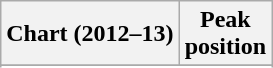<table class="wikitable sortable">
<tr>
<th scope="col">Chart (2012–13)</th>
<th scope="col">Peak<br>position</th>
</tr>
<tr>
</tr>
<tr>
</tr>
<tr>
</tr>
<tr>
</tr>
<tr>
</tr>
<tr>
</tr>
<tr>
</tr>
<tr>
</tr>
<tr>
</tr>
<tr>
</tr>
<tr>
</tr>
<tr>
</tr>
<tr>
</tr>
<tr>
</tr>
<tr>
</tr>
<tr>
</tr>
<tr>
</tr>
</table>
